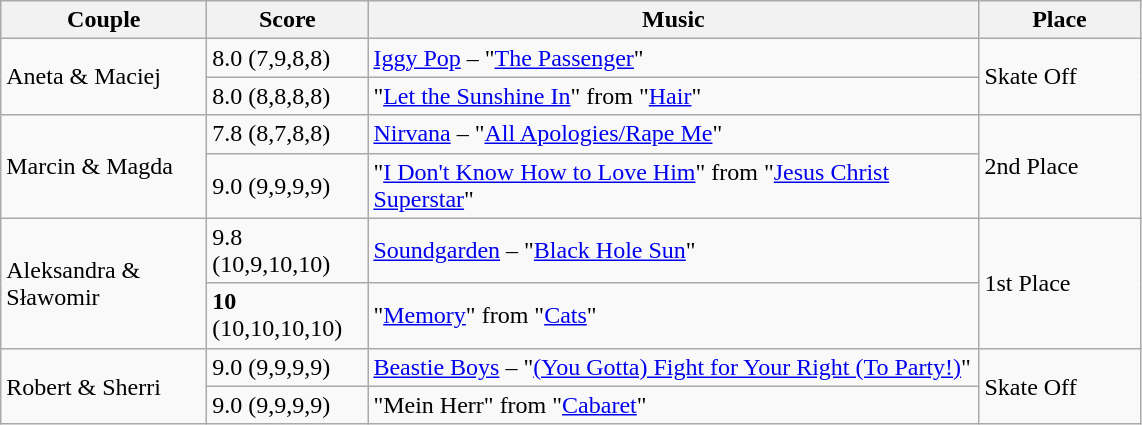<table class="wikitable">
<tr>
<th style="width:130px;">Couple</th>
<th style="width:100px;">Score</th>
<th style="width:400px;">Music</th>
<th style="width:100px;">Place</th>
</tr>
<tr>
<td rowspan="2">Aneta & Maciej</td>
<td>8.0 (7,9,8,8)</td>
<td><a href='#'>Iggy Pop</a> – "<a href='#'>The Passenger</a>"</td>
<td rowspan="2">Skate Off</td>
</tr>
<tr>
<td>8.0 (8,8,8,8)</td>
<td>"<a href='#'>Let the Sunshine In</a>" from "<a href='#'>Hair</a>"</td>
</tr>
<tr>
<td rowspan="2">Marcin & Magda</td>
<td>7.8 (8,7,8,8)</td>
<td><a href='#'>Nirvana</a> – "<a href='#'>All Apologies/Rape Me</a>"</td>
<td rowspan="2">2nd Place</td>
</tr>
<tr>
<td>9.0 (9,9,9,9)</td>
<td>"<a href='#'>I Don't Know How to Love Him</a>" from "<a href='#'>Jesus Christ Superstar</a>"</td>
</tr>
<tr>
<td rowspan="2">Aleksandra & Sławomir</td>
<td>9.8 (10,9,10,10)</td>
<td><a href='#'>Soundgarden</a> – "<a href='#'>Black Hole Sun</a>"</td>
<td rowspan="2">1st Place</td>
</tr>
<tr>
<td><strong>10</strong> (10,10,10,10)</td>
<td>"<a href='#'>Memory</a>" from "<a href='#'>Cats</a>"</td>
</tr>
<tr>
<td rowspan="2">Robert & Sherri</td>
<td>9.0 (9,9,9,9)</td>
<td><a href='#'>Beastie Boys</a> – "<a href='#'>(You Gotta) Fight for Your Right (To Party!)</a>"</td>
<td rowspan="2">Skate Off</td>
</tr>
<tr>
<td>9.0 (9,9,9,9)</td>
<td>"Mein Herr" from "<a href='#'>Cabaret</a>"</td>
</tr>
</table>
